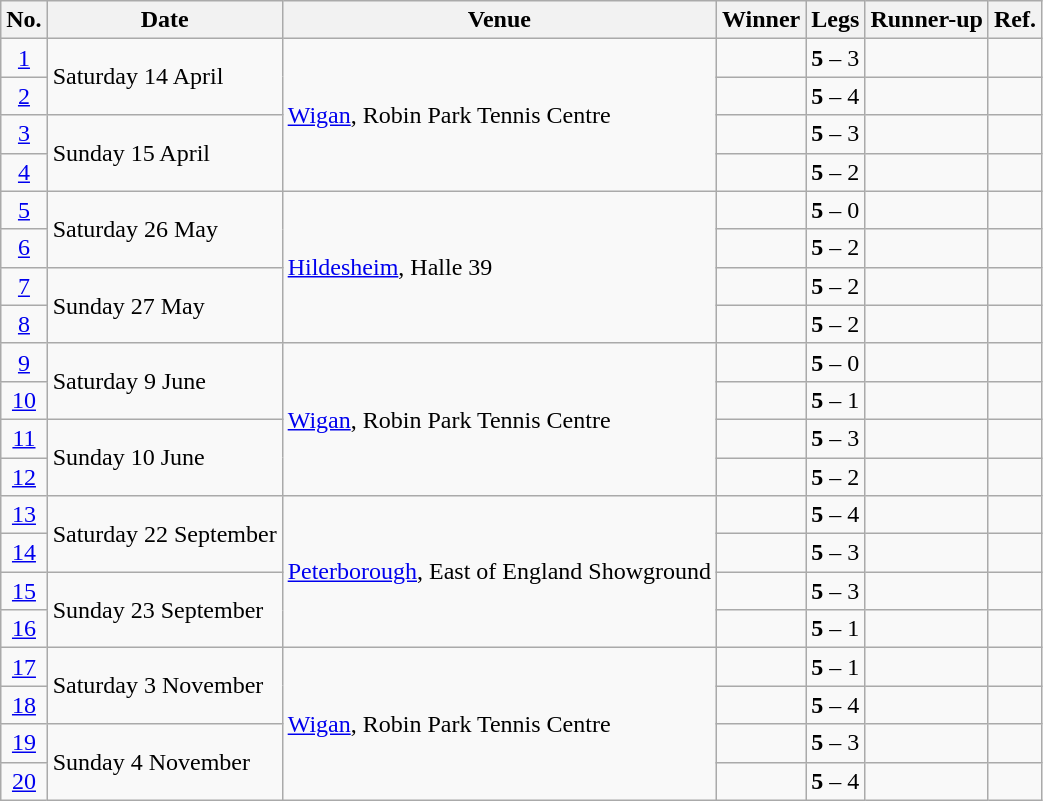<table class="wikitable">
<tr>
<th>No.</th>
<th>Date</th>
<th>Venue</th>
<th>Winner</th>
<th>Legs</th>
<th>Runner-up</th>
<th>Ref.</th>
</tr>
<tr>
<td align=center><a href='#'>1</a></td>
<td rowspan=2>Saturday 14 April</td>
<td rowspan=4> <a href='#'>Wigan</a>, Robin Park Tennis Centre</td>
<td align="right"></td>
<td align="center"><strong>5</strong> – 3</td>
<td></td>
<td align="center"></td>
</tr>
<tr>
<td align=center><a href='#'>2</a></td>
<td align="right"></td>
<td align="center"><strong>5</strong> – 4</td>
<td></td>
<td align="center"></td>
</tr>
<tr>
<td align=center><a href='#'>3</a></td>
<td rowspan=2>Sunday 15 April</td>
<td align="right"></td>
<td align="center"><strong>5</strong> – 3</td>
<td></td>
<td align="center"></td>
</tr>
<tr>
<td align=center><a href='#'>4</a></td>
<td align="right"></td>
<td align="center"><strong>5</strong> – 2</td>
<td></td>
<td align="center"></td>
</tr>
<tr>
<td align=center><a href='#'>5</a></td>
<td rowspan=2>Saturday 26 May</td>
<td rowspan=4> <a href='#'>Hildesheim</a>, Halle 39</td>
<td align="right"></td>
<td align="center"><strong>5</strong> – 0</td>
<td></td>
<td align="center"></td>
</tr>
<tr>
<td align=center><a href='#'>6</a></td>
<td align="right"></td>
<td align="center"><strong>5</strong> – 2</td>
<td></td>
<td align="center"></td>
</tr>
<tr>
<td align=center><a href='#'>7</a></td>
<td rowspan=2>Sunday 27 May</td>
<td align="right"></td>
<td align="center"><strong>5</strong> – 2</td>
<td></td>
<td align="center"></td>
</tr>
<tr>
<td align=center><a href='#'>8</a></td>
<td align="right"></td>
<td align="center"><strong>5</strong> – 2</td>
<td></td>
<td align="center"></td>
</tr>
<tr>
<td align=center><a href='#'>9</a></td>
<td rowspan=2>Saturday 9 June</td>
<td rowspan="4"> <a href='#'>Wigan</a>, Robin Park Tennis Centre</td>
<td align="right"></td>
<td align="center"><strong>5</strong> – 0</td>
<td></td>
<td align="center"></td>
</tr>
<tr>
<td align=center><a href='#'>10</a></td>
<td align="right"></td>
<td align="center"><strong>5</strong> – 1</td>
<td></td>
<td align="center"></td>
</tr>
<tr>
<td align=center><a href='#'>11</a></td>
<td rowspan=2>Sunday 10 June</td>
<td align="right"></td>
<td align="center"><strong>5</strong> – 3</td>
<td></td>
<td align="center"></td>
</tr>
<tr>
<td align=center><a href='#'>12</a></td>
<td align="right"></td>
<td align="center"><strong>5</strong> – 2</td>
<td></td>
<td align="center"></td>
</tr>
<tr>
<td align=center><a href='#'>13</a></td>
<td rowspan=2>Saturday 22 September</td>
<td rowspan=4> <a href='#'>Peterborough</a>, East of England Showground</td>
<td align="right"></td>
<td align="center"><strong>5</strong> – 4</td>
<td></td>
<td align="center"></td>
</tr>
<tr>
<td align=center><a href='#'>14</a></td>
<td align="right"></td>
<td align="center"><strong>5</strong> – 3</td>
<td></td>
<td align="center"></td>
</tr>
<tr>
<td align=center><a href='#'>15</a></td>
<td rowspan=2>Sunday 23 September</td>
<td align="right"></td>
<td align="center"><strong>5</strong> – 3</td>
<td></td>
<td align="center"></td>
</tr>
<tr>
<td align=center><a href='#'>16</a></td>
<td align="right"></td>
<td align="center"><strong>5</strong> – 1</td>
<td></td>
<td align="center"></td>
</tr>
<tr>
<td align=center><a href='#'>17</a></td>
<td rowspan=2>Saturday 3 November</td>
<td rowspan="4"> <a href='#'>Wigan</a>, Robin Park Tennis Centre</td>
<td align="right"></td>
<td align="center"><strong>5</strong> – 1</td>
<td></td>
<td align="center"></td>
</tr>
<tr>
<td align=center><a href='#'>18</a></td>
<td align="right"></td>
<td align="center"><strong>5</strong> – 4</td>
<td></td>
<td align="center"></td>
</tr>
<tr>
<td align=center><a href='#'>19</a></td>
<td rowspan="2">Sunday 4 November</td>
<td align="right"></td>
<td align="center"><strong>5</strong> – 3</td>
<td></td>
<td align="center"></td>
</tr>
<tr>
<td align=center><a href='#'>20</a></td>
<td align="right"></td>
<td align="center"><strong>5</strong> – 4</td>
<td></td>
<td align="center"></td>
</tr>
</table>
